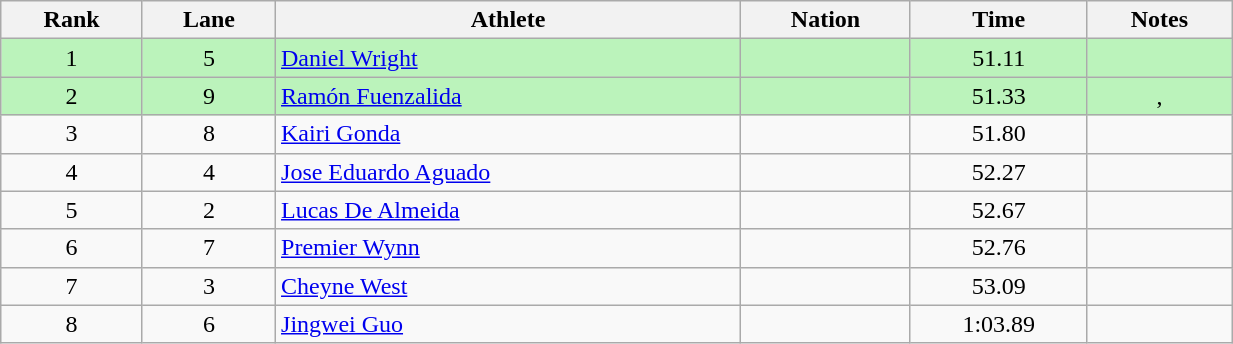<table class="wikitable sortable" style="text-align:center;width: 65%;">
<tr>
<th scope="col">Rank</th>
<th scope="col">Lane</th>
<th scope="col">Athlete</th>
<th scope="col">Nation</th>
<th scope="col">Time</th>
<th scope="col">Notes</th>
</tr>
<tr bgcolor=bbf3bb>
<td>1</td>
<td>5</td>
<td align=left><a href='#'>Daniel Wright</a></td>
<td align=left></td>
<td>51.11</td>
<td></td>
</tr>
<tr bgcolor=bbf3bb>
<td>2</td>
<td>9</td>
<td align=left><a href='#'>Ramón Fuenzalida</a></td>
<td align=left></td>
<td>51.33</td>
<td>, </td>
</tr>
<tr>
<td>3</td>
<td>8</td>
<td align=left><a href='#'>Kairi Gonda</a></td>
<td align=left></td>
<td>51.80</td>
<td></td>
</tr>
<tr>
<td>4</td>
<td>4</td>
<td align=left><a href='#'>Jose Eduardo Aguado</a></td>
<td align=left></td>
<td>52.27</td>
<td></td>
</tr>
<tr>
<td>5</td>
<td>2</td>
<td align=left><a href='#'>Lucas De Almeida</a></td>
<td align=left></td>
<td>52.67</td>
<td></td>
</tr>
<tr>
<td>6</td>
<td>7</td>
<td align=left><a href='#'>Premier Wynn</a></td>
<td align=left></td>
<td>52.76</td>
<td></td>
</tr>
<tr>
<td>7</td>
<td>3</td>
<td align=left><a href='#'>Cheyne West</a></td>
<td align=left></td>
<td>53.09</td>
<td></td>
</tr>
<tr>
<td>8</td>
<td>6</td>
<td align=left><a href='#'>Jingwei Guo</a></td>
<td align=left></td>
<td>1:03.89</td>
<td></td>
</tr>
</table>
